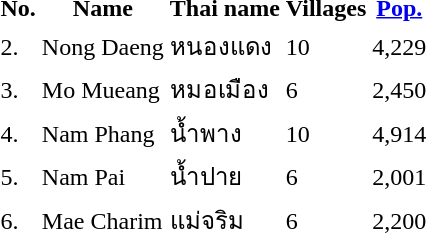<table>
<tr>
<th>No.</th>
<th>Name</th>
<th>Thai name</th>
<th>Villages</th>
<th><a href='#'>Pop.</a></th>
</tr>
<tr>
<td>2.</td>
<td>Nong Daeng</td>
<td>หนองแดง</td>
<td>10</td>
<td>4,229</td>
<td></td>
</tr>
<tr>
<td>3.</td>
<td>Mo Mueang</td>
<td>หมอเมือง</td>
<td>6</td>
<td>2,450</td>
<td></td>
</tr>
<tr>
<td>4.</td>
<td>Nam Phang</td>
<td>น้ำพาง</td>
<td>10</td>
<td>4,914</td>
<td></td>
</tr>
<tr>
<td>5.</td>
<td>Nam Pai</td>
<td>น้ำปาย</td>
<td>6</td>
<td>2,001</td>
<td></td>
</tr>
<tr>
<td>6.</td>
<td>Mae Charim</td>
<td>แม่จริม</td>
<td>6</td>
<td>2,200</td>
<td></td>
</tr>
</table>
